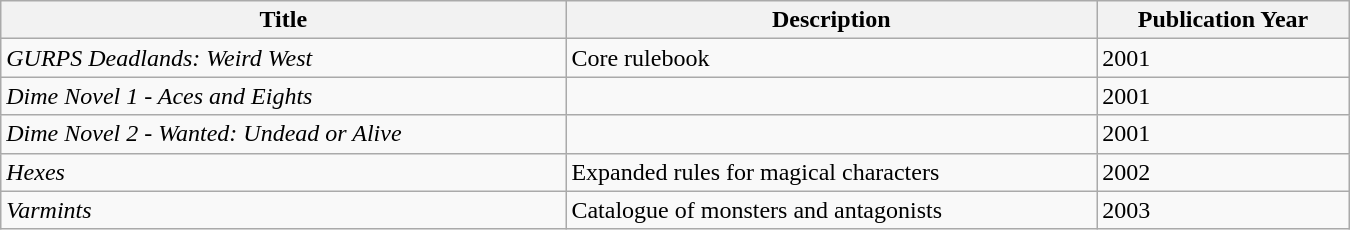<table class="wikitable" style="width: 900px">
<tr>
<th>Title</th>
<th>Description</th>
<th>Publication Year</th>
</tr>
<tr>
<td><em>GURPS Deadlands: Weird West</em></td>
<td>Core rulebook</td>
<td>2001</td>
</tr>
<tr>
<td><em>Dime Novel 1 - Aces and Eights</em></td>
<td></td>
<td>2001</td>
</tr>
<tr>
<td><em>Dime Novel 2 - Wanted: Undead or Alive</em></td>
<td></td>
<td>2001</td>
</tr>
<tr>
<td><em>Hexes</em></td>
<td>Expanded rules for magical characters</td>
<td>2002</td>
</tr>
<tr>
<td><em>Varmints</em></td>
<td>Catalogue of monsters and antagonists</td>
<td>2003</td>
</tr>
</table>
